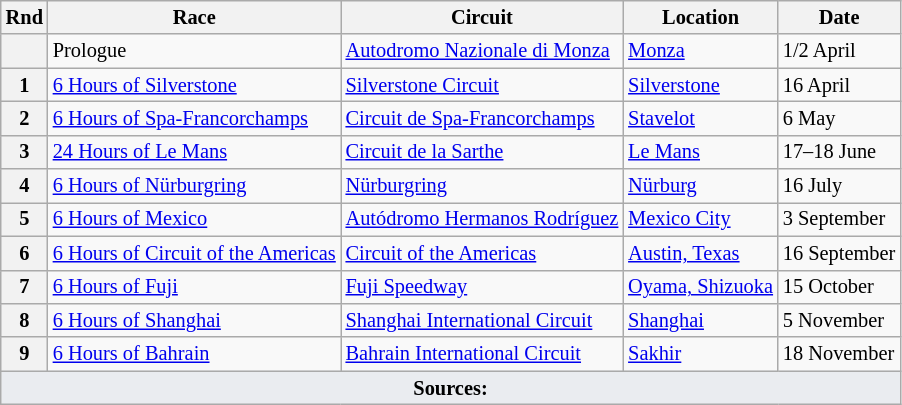<table class="wikitable" style="font-size: 85%;">
<tr>
<th>Rnd</th>
<th>Race</th>
<th>Circuit</th>
<th>Location</th>
<th>Date</th>
</tr>
<tr>
<th></th>
<td>Prologue</td>
<td><a href='#'>Autodromo Nazionale di Monza</a></td>
<td> <a href='#'>Monza</a></td>
<td>1/2 April</td>
</tr>
<tr>
<th>1</th>
<td><a href='#'>6 Hours of Silverstone</a></td>
<td><a href='#'>Silverstone Circuit</a></td>
<td> <a href='#'>Silverstone</a></td>
<td>16 April</td>
</tr>
<tr>
<th>2</th>
<td><a href='#'>6 Hours of Spa-Francorchamps</a></td>
<td><a href='#'>Circuit de Spa-Francorchamps</a></td>
<td> <a href='#'>Stavelot</a></td>
<td>6 May</td>
</tr>
<tr>
<th>3</th>
<td><a href='#'>24 Hours of Le Mans</a></td>
<td><a href='#'>Circuit de la Sarthe</a></td>
<td> <a href='#'>Le Mans</a></td>
<td>17–18 June</td>
</tr>
<tr>
<th>4</th>
<td><a href='#'>6 Hours of Nürburgring</a></td>
<td><a href='#'>Nürburgring</a></td>
<td> <a href='#'>Nürburg</a></td>
<td>16 July</td>
</tr>
<tr>
<th>5</th>
<td><a href='#'>6 Hours of Mexico</a></td>
<td><a href='#'>Autódromo Hermanos Rodríguez</a></td>
<td> <a href='#'>Mexico City</a></td>
<td>3 September</td>
</tr>
<tr>
<th>6</th>
<td><a href='#'>6 Hours of Circuit of the Americas</a></td>
<td><a href='#'>Circuit of the Americas</a></td>
<td> <a href='#'>Austin, Texas</a></td>
<td>16 September</td>
</tr>
<tr>
<th>7</th>
<td><a href='#'>6 Hours of Fuji</a></td>
<td><a href='#'>Fuji Speedway</a></td>
<td> <a href='#'>Oyama, Shizuoka</a></td>
<td>15 October</td>
</tr>
<tr>
<th>8</th>
<td><a href='#'>6 Hours of Shanghai</a></td>
<td><a href='#'>Shanghai International Circuit</a></td>
<td> <a href='#'>Shanghai</a></td>
<td>5 November</td>
</tr>
<tr>
<th>9</th>
<td><a href='#'>6 Hours of Bahrain</a></td>
<td><a href='#'>Bahrain International Circuit</a></td>
<td> <a href='#'>Sakhir</a></td>
<td>18 November</td>
</tr>
<tr class="sortbottom">
<td colspan="5" style="background-color:#EAECF0;text-align:center"><strong>Sources:</strong></td>
</tr>
</table>
